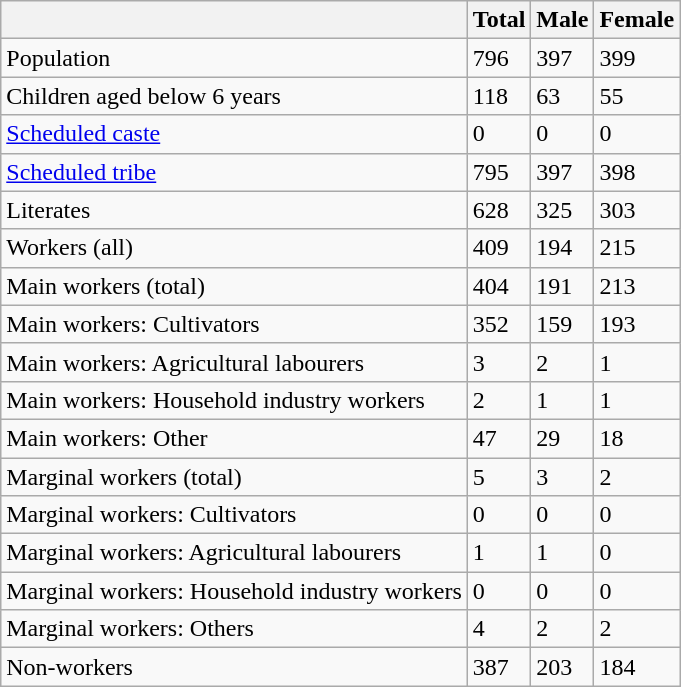<table class="wikitable sortable">
<tr>
<th></th>
<th>Total</th>
<th>Male</th>
<th>Female</th>
</tr>
<tr>
<td>Population</td>
<td>796</td>
<td>397</td>
<td>399</td>
</tr>
<tr>
<td>Children aged below 6 years</td>
<td>118</td>
<td>63</td>
<td>55</td>
</tr>
<tr>
<td><a href='#'>Scheduled caste</a></td>
<td>0</td>
<td>0</td>
<td>0</td>
</tr>
<tr>
<td><a href='#'>Scheduled tribe</a></td>
<td>795</td>
<td>397</td>
<td>398</td>
</tr>
<tr>
<td>Literates</td>
<td>628</td>
<td>325</td>
<td>303</td>
</tr>
<tr>
<td>Workers (all)</td>
<td>409</td>
<td>194</td>
<td>215</td>
</tr>
<tr>
<td>Main workers (total)</td>
<td>404</td>
<td>191</td>
<td>213</td>
</tr>
<tr>
<td>Main workers: Cultivators</td>
<td>352</td>
<td>159</td>
<td>193</td>
</tr>
<tr>
<td>Main workers: Agricultural labourers</td>
<td>3</td>
<td>2</td>
<td>1</td>
</tr>
<tr>
<td>Main workers: Household industry workers</td>
<td>2</td>
<td>1</td>
<td>1</td>
</tr>
<tr>
<td>Main workers: Other</td>
<td>47</td>
<td>29</td>
<td>18</td>
</tr>
<tr>
<td>Marginal workers (total)</td>
<td>5</td>
<td>3</td>
<td>2</td>
</tr>
<tr>
<td>Marginal workers: Cultivators</td>
<td>0</td>
<td>0</td>
<td>0</td>
</tr>
<tr>
<td>Marginal workers: Agricultural labourers</td>
<td>1</td>
<td>1</td>
<td>0</td>
</tr>
<tr>
<td>Marginal workers: Household industry workers</td>
<td>0</td>
<td>0</td>
<td>0</td>
</tr>
<tr>
<td>Marginal workers: Others</td>
<td>4</td>
<td>2</td>
<td>2</td>
</tr>
<tr>
<td>Non-workers</td>
<td>387</td>
<td>203</td>
<td>184</td>
</tr>
</table>
